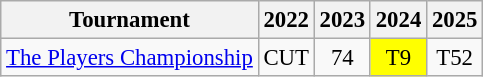<table class="wikitable" style="font-size:95%;text-align:center;">
<tr>
<th>Tournament</th>
<th>2022</th>
<th>2023</th>
<th>2024</th>
<th>2025</th>
</tr>
<tr>
<td align=left><a href='#'>The Players Championship</a></td>
<td>CUT</td>
<td>74</td>
<td style="background:yellow;">T9</td>
<td>T52</td>
</tr>
</table>
